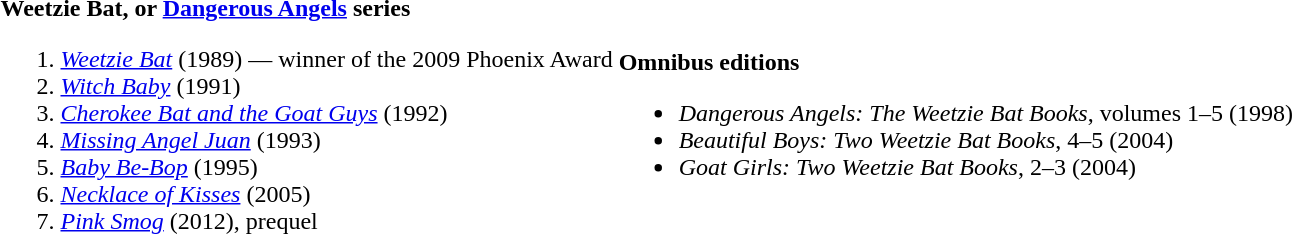<table>
<tr>
<td><strong>Weetzie Bat, or <a href='#'>Dangerous Angels</a> series</strong><br><ol><li><em><a href='#'>Weetzie Bat</a></em> (1989) — winner of the 2009 Phoenix Award</li><li><em><a href='#'>Witch Baby</a></em> (1991)</li><li><em><a href='#'>Cherokee Bat and the Goat Guys</a></em> (1992)</li><li><em><a href='#'>Missing Angel Juan</a></em> (1993)</li><li><em><a href='#'>Baby Be-Bop</a></em> (1995)</li><li><em><a href='#'>Necklace of Kisses</a></em> (2005)</li><li><em><a href='#'>Pink Smog</a></em> (2012), prequel</li></ol></td>
<td><strong>Omnibus editions</strong><br><ul><li><em>Dangerous Angels: The Weetzie Bat Books</em>, volumes 1–5 (1998)</li><li><em>Beautiful Boys: Two Weetzie Bat Books</em>, 4–5 (2004)</li><li><em>Goat Girls: Two Weetzie Bat Books</em>, 2–3  (2004)</li></ul></td>
</tr>
</table>
